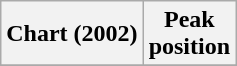<table class="wikitable sortable">
<tr>
<th>Chart (2002)</th>
<th>Peak<br>position</th>
</tr>
<tr>
</tr>
</table>
